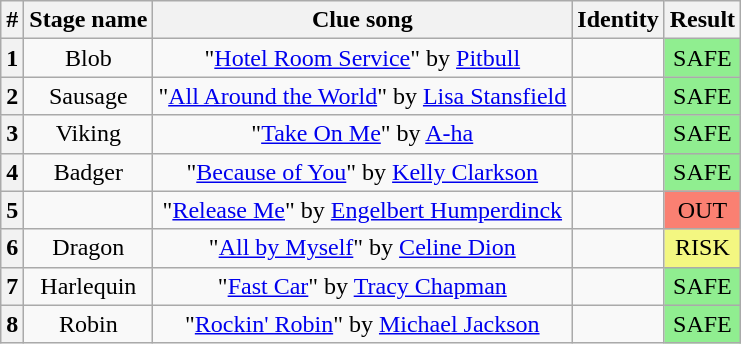<table class="wikitable plainrowheaders" style="text-align: center;">
<tr>
<th>#</th>
<th>Stage name</th>
<th>Clue song</th>
<th>Identity</th>
<th>Result</th>
</tr>
<tr>
<th>1</th>
<td>Blob</td>
<td>"<a href='#'>Hotel Room Service</a>" by <a href='#'>Pitbull</a></td>
<td></td>
<td bgcolor="lightgreen">SAFE</td>
</tr>
<tr>
<th>2</th>
<td>Sausage</td>
<td>"<a href='#'>All Around the World</a>" by <a href='#'>Lisa Stansfield</a></td>
<td></td>
<td bgcolor="lightgreen">SAFE</td>
</tr>
<tr>
<th>3</th>
<td>Viking</td>
<td>"<a href='#'>Take On Me</a>" by <a href='#'>A-ha</a></td>
<td></td>
<td bgcolor="lightgreen">SAFE</td>
</tr>
<tr>
<th>4</th>
<td>Badger</td>
<td>"<a href='#'>Because of You</a>" by <a href='#'>Kelly Clarkson</a></td>
<td></td>
<td bgcolor="lightgreen">SAFE</td>
</tr>
<tr>
<th>5</th>
<td></td>
<td>"<a href='#'>Release Me</a>" by <a href='#'>Engelbert Humperdinck</a></td>
<td></td>
<td bgcolor=salmon>OUT</td>
</tr>
<tr>
<th>6</th>
<td>Dragon</td>
<td>"<a href='#'>All by Myself</a>" by <a href='#'>Celine Dion</a></td>
<td></td>
<td bgcolor=#F3F781>RISK</td>
</tr>
<tr>
<th>7</th>
<td>Harlequin</td>
<td>"<a href='#'>Fast Car</a>" by <a href='#'>Tracy Chapman</a></td>
<td></td>
<td bgcolor="lightgreen">SAFE</td>
</tr>
<tr>
<th>8</th>
<td>Robin</td>
<td>"<a href='#'>Rockin' Robin</a>" by <a href='#'>Michael Jackson</a></td>
<td></td>
<td bgcolor="lightgreen">SAFE</td>
</tr>
</table>
